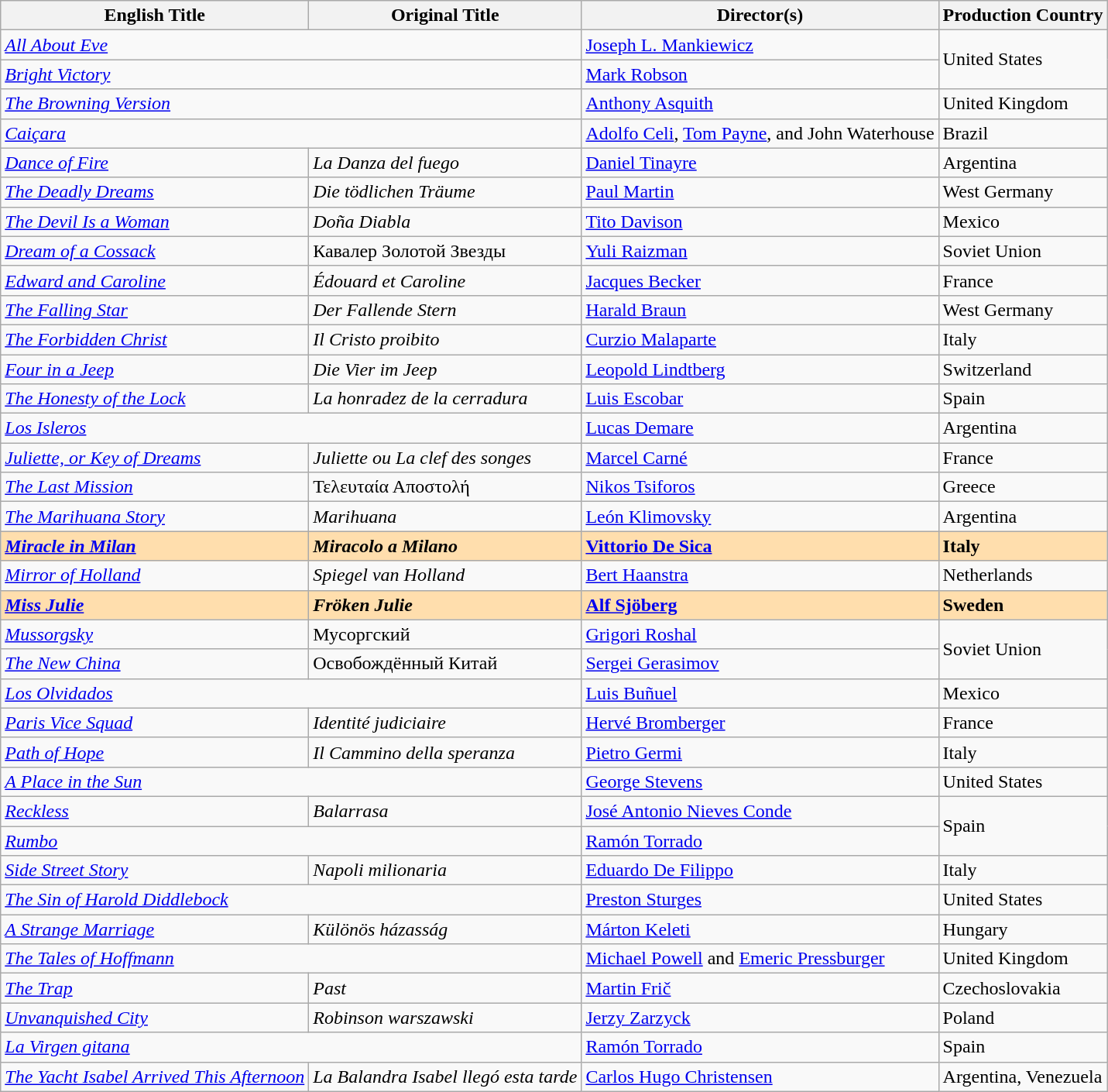<table class="wikitable">
<tr>
<th>English Title</th>
<th>Original Title</th>
<th>Director(s)</th>
<th>Production Country</th>
</tr>
<tr>
<td colspan="2"><em><a href='#'>All About Eve</a></em></td>
<td><a href='#'>Joseph L. Mankiewicz</a></td>
<td rowspan="2">United States</td>
</tr>
<tr>
<td colspan="2"><em><a href='#'>Bright Victory</a></em></td>
<td><a href='#'>Mark Robson</a></td>
</tr>
<tr>
<td colspan="2"><em><a href='#'>The Browning Version</a></em></td>
<td><a href='#'>Anthony Asquith</a></td>
<td>United Kingdom</td>
</tr>
<tr>
<td colspan="2"><em><a href='#'>Caiçara</a></em></td>
<td><a href='#'>Adolfo Celi</a>, <a href='#'>Tom Payne</a>, and John Waterhouse</td>
<td>Brazil</td>
</tr>
<tr>
<td><em><a href='#'>Dance of Fire</a></em></td>
<td><em>La Danza del fuego</em></td>
<td><a href='#'>Daniel Tinayre</a></td>
<td>Argentina</td>
</tr>
<tr>
<td><em><a href='#'>The Deadly Dreams</a></em></td>
<td><em>Die tödlichen Träume</em></td>
<td><a href='#'>Paul Martin</a></td>
<td>West Germany</td>
</tr>
<tr>
<td><em><a href='#'>The Devil Is a Woman</a></em></td>
<td><em>Doña Diabla</em></td>
<td><a href='#'>Tito Davison</a></td>
<td>Mexico</td>
</tr>
<tr>
<td><em><a href='#'>Dream of a Cossack</a></em></td>
<td>Кавалер Золотой Звезды</td>
<td><a href='#'>Yuli Raizman</a></td>
<td>Soviet Union</td>
</tr>
<tr>
<td><em><a href='#'>Edward and Caroline</a></em></td>
<td><em>Édouard et Caroline</em></td>
<td><a href='#'>Jacques Becker</a></td>
<td>France</td>
</tr>
<tr>
<td><em><a href='#'>The Falling Star</a></em></td>
<td><em>Der Fallende Stern</em></td>
<td><a href='#'>Harald Braun</a></td>
<td>West Germany</td>
</tr>
<tr>
<td><em><a href='#'>The Forbidden Christ</a></em></td>
<td><em>Il Cristo proibito</em></td>
<td><a href='#'>Curzio Malaparte</a></td>
<td>Italy</td>
</tr>
<tr>
<td><em><a href='#'>Four in a Jeep</a></em></td>
<td><em>Die Vier im Jeep</em></td>
<td><a href='#'>Leopold Lindtberg</a></td>
<td>Switzerland</td>
</tr>
<tr>
<td><em><a href='#'>The Honesty of the Lock</a></em></td>
<td><em>La honradez de la cerradura</em></td>
<td><a href='#'>Luis Escobar</a></td>
<td>Spain</td>
</tr>
<tr>
<td colspan="2"><em><a href='#'>Los Isleros</a></em></td>
<td><a href='#'>Lucas Demare</a></td>
<td>Argentina</td>
</tr>
<tr>
<td><em><a href='#'>Juliette, or Key of Dreams</a></em></td>
<td><em>Juliette ou La clef des songes</em></td>
<td><a href='#'>Marcel Carné</a></td>
<td>France</td>
</tr>
<tr>
<td><em><a href='#'>The Last Mission</a></em></td>
<td>Τελευταία Αποστολή</td>
<td><a href='#'>Nikos Tsiforos</a></td>
<td>Greece</td>
</tr>
<tr>
<td><em><a href='#'>The Marihuana Story</a></em></td>
<td><em>Marihuana</em></td>
<td><a href='#'>León Klimovsky</a></td>
<td>Argentina</td>
</tr>
<tr style="background:#FFDEAD;">
<td><strong><em><a href='#'>Miracle in Milan</a></em></strong></td>
<td><strong><em>Miracolo a Milano</em></strong></td>
<td><strong><a href='#'>Vittorio De Sica</a></strong></td>
<td><strong>Italy</strong></td>
</tr>
<tr>
<td><em><a href='#'>Mirror of Holland</a></em></td>
<td><em>Spiegel van Holland</em></td>
<td><a href='#'>Bert Haanstra</a></td>
<td>Netherlands</td>
</tr>
<tr style="background:#FFDEAD;">
<td><strong><em><a href='#'>Miss Julie</a></em></strong></td>
<td><strong><em>Fröken Julie</em></strong></td>
<td><strong><a href='#'>Alf Sjöberg</a></strong></td>
<td><strong>Sweden</strong></td>
</tr>
<tr>
<td><em><a href='#'>Mussorgsky</a></em></td>
<td>Мусоргский</td>
<td><a href='#'>Grigori Roshal</a></td>
<td rowspan="2">Soviet Union</td>
</tr>
<tr>
<td><em><a href='#'>The New China</a></em></td>
<td>Освобождённый Китай</td>
<td><a href='#'>Sergei Gerasimov</a></td>
</tr>
<tr>
<td colspan="2"><em><a href='#'>Los Olvidados</a></em></td>
<td><a href='#'>Luis Buñuel</a></td>
<td>Mexico</td>
</tr>
<tr>
<td><em><a href='#'>Paris Vice Squad</a></em></td>
<td><em>Identité judiciaire</em></td>
<td><a href='#'>Hervé Bromberger</a></td>
<td>France</td>
</tr>
<tr>
<td><em><a href='#'>Path of Hope</a></em></td>
<td><em>Il Cammino della speranza</em></td>
<td><a href='#'>Pietro Germi</a></td>
<td>Italy</td>
</tr>
<tr>
<td colspan="2"><em><a href='#'>A Place in the Sun</a></em></td>
<td><a href='#'>George Stevens</a></td>
<td>United States</td>
</tr>
<tr>
<td><em><a href='#'>Reckless</a></em></td>
<td><em>Balarrasa</em></td>
<td><a href='#'>José Antonio Nieves Conde</a></td>
<td rowspan="2">Spain</td>
</tr>
<tr>
<td colspan="2"><em><a href='#'>Rumbo</a></em></td>
<td><a href='#'>Ramón Torrado</a></td>
</tr>
<tr>
<td><em><a href='#'>Side Street Story</a></em></td>
<td><em>Napoli milionaria</em></td>
<td><a href='#'>Eduardo De Filippo</a></td>
<td>Italy</td>
</tr>
<tr>
<td colspan="2"><em><a href='#'>The Sin of Harold Diddlebock</a></em></td>
<td><a href='#'>Preston Sturges</a></td>
<td>United States</td>
</tr>
<tr>
<td><em><a href='#'>A Strange Marriage</a></em></td>
<td><em>Különös házasság</em></td>
<td><a href='#'>Márton Keleti</a></td>
<td>Hungary</td>
</tr>
<tr>
<td colspan="2"><em><a href='#'>The Tales of Hoffmann</a></em></td>
<td><a href='#'>Michael Powell</a> and <a href='#'>Emeric Pressburger</a></td>
<td>United Kingdom</td>
</tr>
<tr>
<td><em><a href='#'>The Trap</a></em></td>
<td><em>Past</em></td>
<td><a href='#'>Martin Frič</a></td>
<td>Czechoslovakia</td>
</tr>
<tr>
<td><em><a href='#'>Unvanquished City</a></em></td>
<td><em>Robinson warszawski</em></td>
<td><a href='#'>Jerzy Zarzyck</a></td>
<td>Poland</td>
</tr>
<tr>
<td colspan="2"><em><a href='#'>La Virgen gitana</a></em></td>
<td><a href='#'>Ramón Torrado</a></td>
<td>Spain</td>
</tr>
<tr>
<td><em><a href='#'>The Yacht Isabel Arrived This Afternoon</a></em></td>
<td><em>La Balandra Isabel llegó esta tarde</em></td>
<td><a href='#'>Carlos Hugo Christensen</a></td>
<td>Argentina, Venezuela</td>
</tr>
</table>
